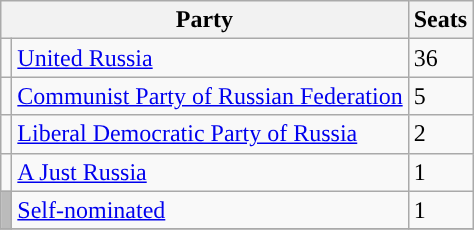<table class="wikitable">
<tr>
<th colspan="2">Party</th>
<th>Seats</th>
</tr>
<tr>
<td style="background-color: "></td>
<td><a href='#'>United Russia</a></td>
<td>36</td>
</tr>
<tr>
<td style="background-color: "></td>
<td><a href='#'>Communist Party of Russian Federation</a></td>
<td>5</td>
</tr>
<tr>
<td style="background-color: "></td>
<td><a href='#'>Liberal Democratic Party of Russia</a></td>
<td>2</td>
</tr>
<tr>
<td style="background-color: "></td>
<td><a href='#'>A Just Russia</a></td>
<td>1</td>
</tr>
<tr>
<td style="background:#BBBBBB;"></td>
<td><a href='#'>Self-nominated</a></td>
<td>1</td>
</tr>
<tr>
</tr>
</table>
